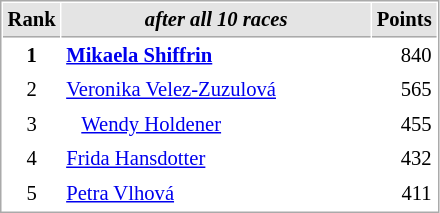<table cellspacing="1" cellpadding="3" style="border:1px solid #aaa; font-size:86%;">
<tr style="background:#e4e4e4;">
<th style="border-bottom:1px solid #aaa; width:10px;">Rank</th>
<th style="border-bottom:1px solid #aaa; width:200px; white-space:nowrap;"><em>after all 10 races</em> </th>
<th style="border-bottom:1px solid #aaa; width:20px;">Points</th>
</tr>
<tr>
<td style="text-align:center;"><strong>1</strong></td>
<td><strong> <a href='#'>Mikaela Shiffrin</a></strong></td>
<td align=right>840</td>
</tr>
<tr>
<td style="text-align:center;">2</td>
<td style="white-space:nowrap;"> <a href='#'>Veronika Velez-Zuzulová</a></td>
<td align=right>565</td>
</tr>
<tr>
<td style="text-align:center;">3</td>
<td>   <a href='#'>Wendy Holdener</a></td>
<td align=right>455</td>
</tr>
<tr>
<td style="text-align:center;">4</td>
<td> <a href='#'>Frida Hansdotter</a></td>
<td align=right>432</td>
</tr>
<tr>
<td style="text-align:center;">5</td>
<td style="white-space:nowrap;"> <a href='#'>Petra Vlhová</a></td>
<td align=right>411</td>
</tr>
</table>
